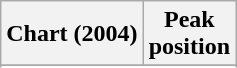<table class="wikitable sortable plainrowheaders">
<tr>
<th align="left">Chart (2004)</th>
<th align="center">Peak<br>position</th>
</tr>
<tr>
</tr>
<tr>
</tr>
<tr>
</tr>
<tr>
</tr>
<tr>
</tr>
<tr>
</tr>
<tr>
</tr>
</table>
